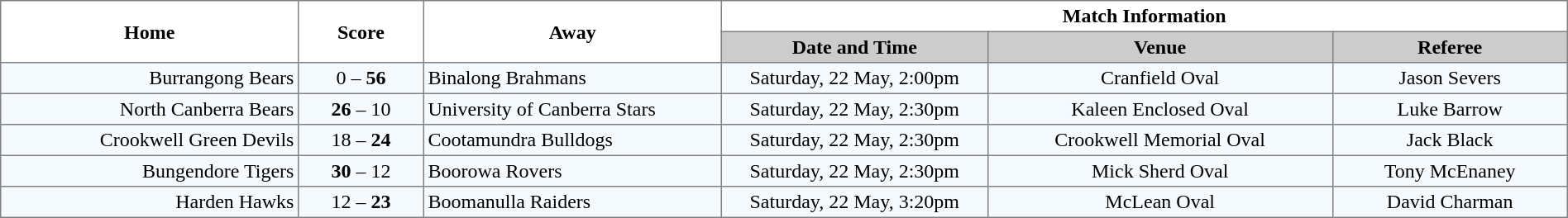<table width="100%" cellspacing="0" cellpadding="3" border="1" style="border-collapse:collapse;  text-align:center;">
<tr>
<th rowspan="2" width="19%">Home</th>
<th rowspan="2" width="8%">Score</th>
<th rowspan="2" width="19%">Away</th>
<th colspan="3">Match Information</th>
</tr>
<tr bgcolor="#CCCCCC">
<th width="17%">Date and Time</th>
<th width="22%">Venue</th>
<th width="50%">Referee</th>
</tr>
<tr style="text-align:center; background:#f5faff;">
<td align="right">Burrangong Bears </td>
<td>0 – <strong>56</strong></td>
<td align="left"> Binalong Brahmans</td>
<td>Saturday, 22 May, 2:00pm</td>
<td>Cranfield Oval</td>
<td>Jason Severs</td>
</tr>
<tr style="text-align:center; background:#f5faff;">
<td align="right">North Canberra Bears </td>
<td><strong>26</strong> – 10</td>
<td align="left"> University of Canberra Stars</td>
<td>Saturday, 22 May, 2:30pm</td>
<td>Kaleen Enclosed Oval</td>
<td>Luke Barrow</td>
</tr>
<tr style="text-align:center; background:#f5faff;">
<td align="right">Crookwell Green Devils </td>
<td>18 – <strong>24</strong></td>
<td align="left"> Cootamundra Bulldogs</td>
<td>Saturday, 22 May, 2:30pm</td>
<td>Crookwell Memorial Oval</td>
<td>Jack Black</td>
</tr>
<tr style="text-align:center; background:#f5faff;">
<td align="right">Bungendore Tigers </td>
<td><strong>30</strong> – 12</td>
<td align="left"> Boorowa Rovers</td>
<td>Saturday, 22 May, 2:30pm</td>
<td>Mick Sherd Oval</td>
<td>Tony McEnaney</td>
</tr>
<tr style="text-align:center; background:#f5faff;">
<td align="right">Harden Hawks </td>
<td>12 – <strong>23</strong></td>
<td align="left"> Boomanulla Raiders</td>
<td>Saturday, 22 May, 3:20pm</td>
<td>McLean Oval</td>
<td>David Charman</td>
</tr>
</table>
